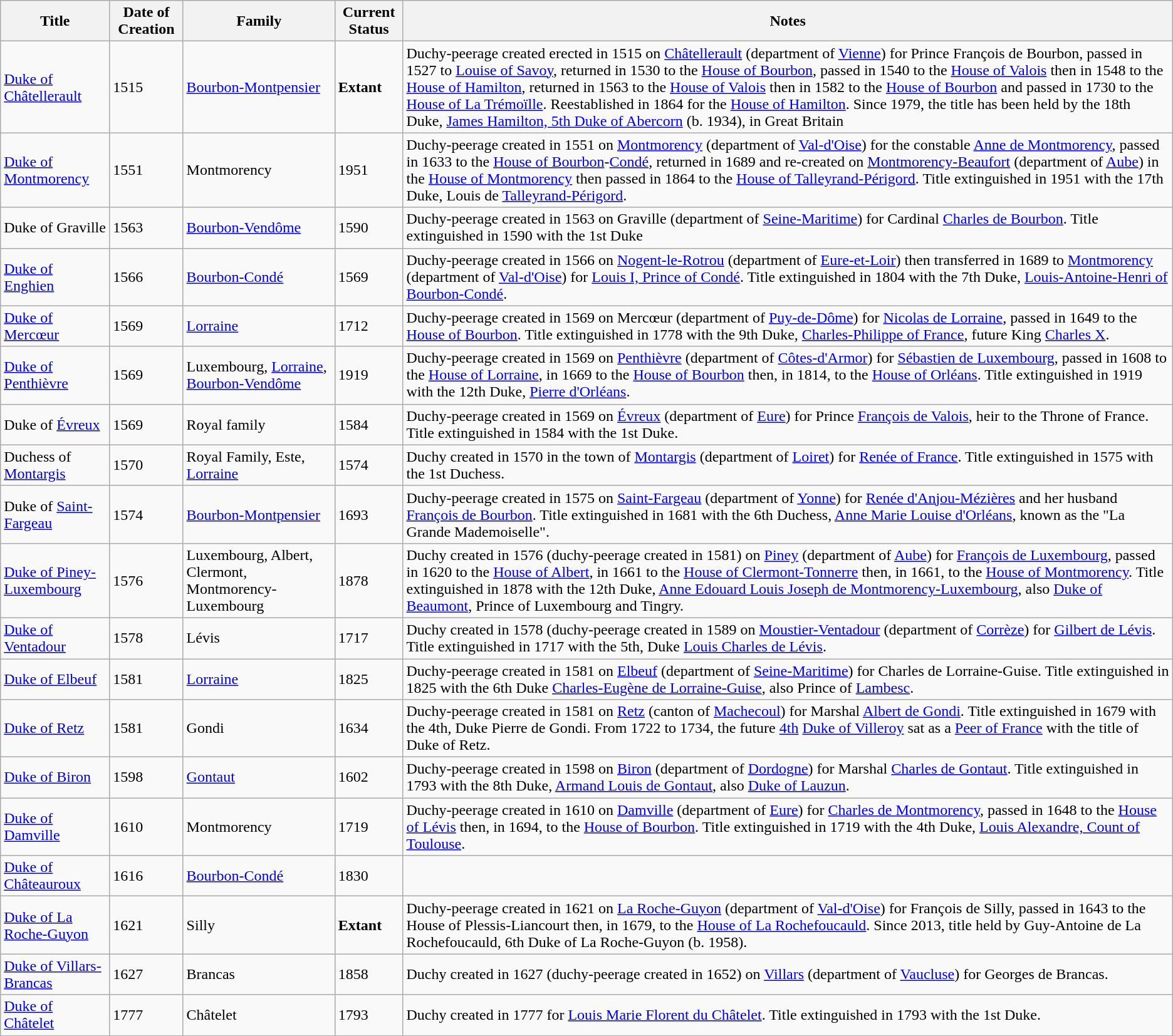<table class="wikitable sortable">
<tr>
<th>Title</th>
<th>Date of Creation</th>
<th>Family</th>
<th>Current Status</th>
<th>Notes</th>
</tr>
<tr>
<td><a href='#'>Duke of Châtellerault</a></td>
<td>1515</td>
<td><a href='#'>Bourbon-Montpensier</a></td>
<td><strong>Extant</strong></td>
<td>Duchy-peerage created erected in 1515 on <a href='#'>Châtellerault</a> (department of <a href='#'>Vienne</a>) for Prince François de Bourbon, passed in 1527 to <a href='#'>Louise of Savoy</a>, returned in 1530 to the <a href='#'>House of Bourbon</a>, passed in 1540 to the <a href='#'>House of Valois</a> then in 1548 to the <a href='#'>House of Hamilton</a>, returned in 1563 to the <a href='#'>House of Valois</a> then in 1582 to the <a href='#'>House of Bourbon</a> and passed in 1730 to the  <a href='#'>House of La Trémoïlle</a>. Reestablished in 1864 for the <a href='#'>House of Hamilton</a>. Since 1979, the title has been held by the 18th Duke, <a href='#'>James Hamilton, 5th Duke of Abercorn</a> (b. 1934), in Great Britain</td>
</tr>
<tr>
<td><a href='#'>Duke of Montmorency</a></td>
<td>1551</td>
<td>Montmorency</td>
<td>1951</td>
<td>Duchy-peerage created in 1551 on <a href='#'>Montmorency</a> (department of <a href='#'>Val-d'Oise</a>) for the constable <a href='#'>Anne de Montmorency</a>, passed in 1633 to the <a href='#'>House of Bourbon</a>-<a href='#'>Condé</a>, returned in 1689 and re-created on <a href='#'>Montmorency-Beaufort</a> (department of <a href='#'>Aube</a>) in the <a href='#'>House of Montmorency</a> then passed in 1864 to the <a href='#'>House of Talleyrand-Périgord</a>. Title extinguished in 1951 with the 17th Duke, Louis de <a href='#'>Talleyrand-Périgord</a>.</td>
</tr>
<tr>
<td>Duke of Graville</td>
<td>1563</td>
<td><a href='#'>Bourbon-Vendôme</a></td>
<td>1590</td>
<td>Duchy-peerage created in 1563 on Graville (department of <a href='#'>Seine-Maritime</a>) for Cardinal <a href='#'>Charles de Bourbon</a>. Title extinguished in 1590 with the 1st Duke</td>
</tr>
<tr>
<td><a href='#'>Duke of Enghien</a></td>
<td>1566</td>
<td><a href='#'>Bourbon-Condé</a></td>
<td>1569</td>
<td>Duchy-peerage created in 1566 on <a href='#'>Nogent-le-Rotrou</a> (department of <a href='#'>Eure-et-Loir</a>) then transferred in 1689 to <a href='#'>Montmorency</a> (department of <a href='#'>Val-d'Oise</a>) for <a href='#'>Louis I, Prince of Condé</a>. Title extinguished in 1804 with the 7th Duke, <a href='#'>Louis-Antoine-Henri of Bourbon-Condé</a>.</td>
</tr>
<tr>
<td><a href='#'>Duke of Mercœur</a></td>
<td>1569</td>
<td><a href='#'>Lorraine</a></td>
<td>1712</td>
<td>Duchy-peerage created in 1569 on Mercœur (department of <a href='#'>Puy-de-Dôme</a>) for <a href='#'>Nicolas de Lorraine</a>, passed in 1649 to the <a href='#'>House of Bourbon</a>. Title extinguished in 1778 with the 9th Duke, <a href='#'>Charles-Philippe of France</a>, future King <a href='#'>Charles X</a>.</td>
</tr>
<tr>
<td><a href='#'>Duke of Penthièvre</a></td>
<td>1569</td>
<td>Luxembourg, <a href='#'>Lorraine</a>, <a href='#'>Bourbon-Vendôme</a></td>
<td>1919</td>
<td>Duchy-peerage created in 1569 on <a href='#'>Penthièvre</a> (department of <a href='#'>Côtes-d'Armor</a>) for <a href='#'>Sébastien de Luxembourg</a>, passed in 1608 to the <a href='#'>House of Lorraine</a>, in 1669 to the <a href='#'>House of Bourbon</a> then, in 1814, to the <a href='#'>House of Orléans</a>. Title extinguished in 1919 with the 12th Duke, <a href='#'>Pierre d'Orléans</a>.</td>
</tr>
<tr>
<td>Duke of <a href='#'>Évreux</a></td>
<td>1569</td>
<td>Royal family</td>
<td>1584</td>
<td>Duchy-peerage created in 1569 on <a href='#'>Évreux</a> (department of <a href='#'>Eure</a>) for Prince <a href='#'>François de Valois</a>, heir to the Throne of France. Title extinguished in 1584 with the 1st Duke.</td>
</tr>
<tr>
<td>Duchess of <a href='#'>Montargis</a></td>
<td>1570</td>
<td>Royal Family, Este, <a href='#'>Lorraine</a></td>
<td>1574</td>
<td>Duchy created in 1570 in the town of <a href='#'>Montargis</a> (department of <a href='#'>Loiret</a>) for <a href='#'>Renée of France</a>. Title extinguished in 1575 with the 1st Duchess.</td>
</tr>
<tr>
<td>Duke of <a href='#'>Saint-Fargeau</a></td>
<td>1574</td>
<td><a href='#'>Bourbon-Montpensier</a></td>
<td>1693</td>
<td>Duchy-peerage created in 1575 on <a href='#'>Saint-Fargeau</a> (department of <a href='#'>Yonne</a>) for <a href='#'>Renée d'Anjou-Mézières</a> and her husband <a href='#'>François de Bourbon</a>. Title extinguished in 1681 with the 6th Duchess, <a href='#'>Anne Marie Louise d'Orléans</a>, known as the "La Grande Mademoiselle".</td>
</tr>
<tr>
<td><a href='#'>Duke of Piney-Luxembourg</a></td>
<td>1576</td>
<td>Luxembourg, Albert, Clermont, Montmorency-Luxembourg</td>
<td>1878</td>
<td>Duchy created in 1576 (duchy-peerage created in 1581) on <a href='#'>Piney</a> (department of <a href='#'>Aube</a>) for <a href='#'>François de Luxembourg</a>, passed in 1620 to the <a href='#'>House of Albert</a>, in 1661 to the <a href='#'>House of Clermont-Tonnerre</a> then, in 1661, to the <a href='#'>House of Montmorency</a>. Title extinguished in 1878 with the 12th Duke, <a href='#'>Anne Edouard Louis Joseph de Montmorency-Luxembourg</a>, also <a href='#'>Duke of Beaumont</a>, Prince of Luxembourg and Tingry.</td>
</tr>
<tr>
<td><a href='#'>Duke of Ventadour</a></td>
<td>1578</td>
<td>Lévis</td>
<td>1717</td>
<td>Duchy created in 1578 (duchy-peerage created in 1589 on <a href='#'>Moustier-Ventadour</a> (department of <a href='#'>Corrèze</a>) for <a href='#'>Gilbert de Lévis</a>. Title extinguished in 1717 with the 5th, Duke <a href='#'>Louis Charles de Lévis</a>.</td>
</tr>
<tr>
<td><a href='#'>Duke of Elbeuf</a></td>
<td>1581</td>
<td><a href='#'>Lorraine</a></td>
<td>1825</td>
<td>Duchy-peerage created in 1581 on <a href='#'>Elbeuf</a> (department of <a href='#'>Seine-Maritime</a>) for Charles de Lorraine-Guise. Title extinguished in 1825 with the 6th Duke <a href='#'>Charles-Eugène de Lorraine-Guise</a>, also Prince of <a href='#'>Lambesc</a>.</td>
</tr>
<tr>
<td><a href='#'>Duke of Retz</a></td>
<td>1581</td>
<td>Gondi</td>
<td>1634</td>
<td>Duchy-peerage created in 1581 on <a href='#'>Retz</a> (canton of <a href='#'>Machecoul</a>) for Marshal <a href='#'>Albert de Gondi</a>. Title extinguished in 1679 with the 4th, Duke Pierre de Gondi. From 1722 to 1734, the future <a href='#'>4th</a> <a href='#'>Duke of Villeroy</a> sat as a <a href='#'>Peer of France</a> with the title of Duke of Retz.</td>
</tr>
<tr>
<td><a href='#'>Duke of Biron</a></td>
<td>1598</td>
<td><a href='#'>Gontaut</a></td>
<td>1602</td>
<td>Duchy-peerage created in 1598 on <a href='#'>Biron</a> (department of <a href='#'>Dordogne</a>) for Marshal <a href='#'>Charles de Gontaut</a>. Title extinguished in 1793 with the 8th Duke, <a href='#'>Armand Louis de Gontaut</a>, also <a href='#'>Duke of Lauzun</a>.</td>
</tr>
<tr>
<td><a href='#'>Duke of Damville</a></td>
<td>1610</td>
<td>Montmorency</td>
<td>1719</td>
<td>Duchy-peerage created in 1610 on <a href='#'>Damville</a> (department of <a href='#'>Eure</a>) for <a href='#'>Charles de Montmorency</a>, passed in 1648 to the <a href='#'>House of Lévis</a> then, in 1694, to the <a href='#'>House of Bourbon</a>. Title extinguished in 1719 with the 4th Duke, <a href='#'>Louis Alexandre, Count of Toulouse</a>.</td>
</tr>
<tr>
<td><a href='#'>Duke of Châteauroux</a></td>
<td>1616</td>
<td><a href='#'>Bourbon-Condé</a></td>
<td>1830</td>
<td></td>
</tr>
<tr>
<td><a href='#'>Duke of La Roche-Guyon</a></td>
<td>1621</td>
<td>Silly</td>
<td><strong>Extant</strong></td>
<td>Duchy-peerage created in 1621 on <a href='#'>La Roche-Guyon</a> (department of <a href='#'>Val-d'Oise</a>) for François de Silly, passed in 1643 to the House of Plessis-Liancourt then, in 1679, to the <a href='#'>House of La Rochefoucauld</a>. Since 2013, title held by Guy-Antoine de La Rochefoucauld, 6th Duke of La Roche-Guyon (b. 1958).</td>
</tr>
<tr>
<td><a href='#'>Duke of Villars-Brancas</a></td>
<td>1627</td>
<td>Brancas</td>
<td>1858</td>
<td>Duchy created in 1627 (duchy-peerage created in 1652) on <a href='#'>Villars</a> (department of <a href='#'>Vaucluse</a>) for Georges de Brancas.</td>
</tr>
<tr>
<td><a href='#'>Duke of Châtelet</a></td>
<td>1777</td>
<td>Châtelet</td>
<td>1793</td>
<td>Duchy created in 1777 for <a href='#'>Louis Marie Florent du Châtelet</a>. Title extinguished in 1793 with the 1st Duke.</td>
</tr>
<tr>
</tr>
</table>
